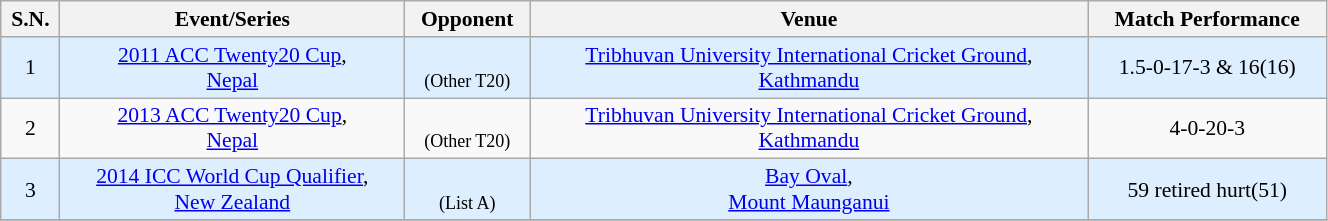<table class="wikitable sortable" style="font-size:90%; width: 70%; text-align: center;">
<tr>
<th>S.N.</th>
<th>Event/Series</th>
<th>Opponent</th>
<th>Venue</th>
<th>Match Performance</th>
</tr>
<tr style="background:#ddeeff">
<td>1</td>
<td><a href='#'>2011 ACC Twenty20 Cup</a>,<br><a href='#'>Nepal</a></td>
<td><br><small>(Other T20)</small></td>
<td><a href='#'>Tribhuvan University International Cricket Ground</a>,<br><a href='#'>Kathmandu</a></td>
<td>1.5-0-17-3 & 16(16)<br></td>
</tr>
<tr>
<td>2</td>
<td><a href='#'>2013 ACC Twenty20 Cup</a>,<br><a href='#'>Nepal</a></td>
<td><br><small>(Other T20)</small></td>
<td><a href='#'>Tribhuvan University International Cricket Ground</a>,<br><a href='#'>Kathmandu</a></td>
<td>4-0-20-3<br></td>
</tr>
<tr style="background:#ddeeff">
<td>3</td>
<td><a href='#'>2014 ICC World Cup Qualifier</a>,<br><a href='#'>New Zealand</a></td>
<td><br><small>(List A)</small></td>
<td><a href='#'>Bay Oval</a>,<br> <a href='#'>Mount Maunganui</a></td>
<td>59 retired hurt(51)<br></td>
</tr>
<tr>
</tr>
</table>
